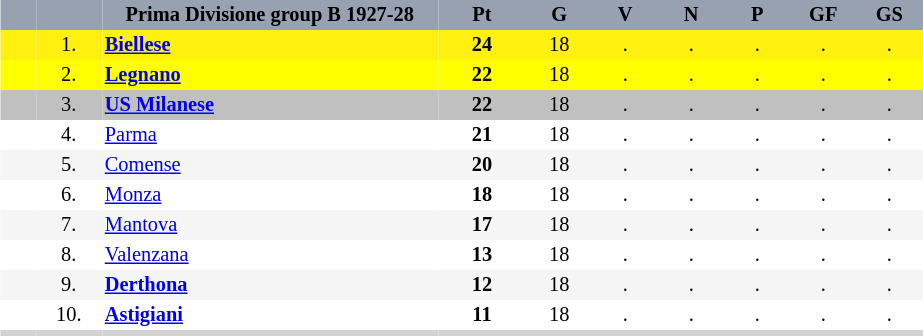<table align=center style="font-size: 85%; border-collapse:collapse" border=0 cellspacing=0 cellpadding=2>
<tr align=center bgcolor=#98A1B2>
<th width=20></th>
<th width=40></th>
<th width=220><span>Prima Divisione group B 1927-28</span></th>
<th width=55><span>Pt</span></th>
<th width=40><span>G</span></th>
<th width=40><span>V</span></th>
<th width=40><span>N</span></th>
<th width=40><span>P</span></th>
<th width=40><span>GF</span></th>
<th width=40><span>GS</span></th>
</tr>
<tr align=center style="background:#FFF010;">
<td></td>
<td>1.</td>
<td style="text-align:left;"><strong><a href='#'>Biellese</a></strong></td>
<td><strong>24</strong></td>
<td>18</td>
<td>.</td>
<td>.</td>
<td>.</td>
<td>.</td>
<td>.</td>
</tr>
<tr align=center style="background:#FFFF00;">
<td></td>
<td>2.</td>
<td style="text-align:left;"><strong><a href='#'>Legnano</a></strong></td>
<td><strong>22</strong></td>
<td>18</td>
<td>.</td>
<td>.</td>
<td>.</td>
<td>.</td>
<td>.</td>
</tr>
<tr align=center style="background:silver;">
<td></td>
<td>3.</td>
<td style="text-align:left;"><strong><a href='#'>US Milanese</a></strong></td>
<td><strong>22</strong></td>
<td>18</td>
<td>.</td>
<td>.</td>
<td>.</td>
<td>.</td>
<td>.</td>
</tr>
<tr align=center style="background:#FFFFFF;">
<td></td>
<td>4.</td>
<td style="text-align:left;"><a href='#'>Parma</a></td>
<td><strong>21</strong></td>
<td>18</td>
<td>.</td>
<td>.</td>
<td>.</td>
<td>.</td>
<td>.</td>
</tr>
<tr align=center style="background:#F5F5F5;">
<td></td>
<td>5.</td>
<td style="text-align:left;"><a href='#'>Comense</a></td>
<td><strong>20</strong></td>
<td>18</td>
<td>.</td>
<td>.</td>
<td>.</td>
<td>.</td>
<td>.</td>
</tr>
<tr align=center style="background:#FFFFFF;">
<td></td>
<td>6.</td>
<td style="text-align:left;"><a href='#'>Monza</a></td>
<td><strong>18</strong></td>
<td>18</td>
<td>.</td>
<td>.</td>
<td>.</td>
<td>.</td>
<td>.</td>
</tr>
<tr align=center style="background:#F5F5F5;">
<td></td>
<td>7.</td>
<td style="text-align:left;"><a href='#'>Mantova</a></td>
<td><strong>17</strong></td>
<td>18</td>
<td>.</td>
<td>.</td>
<td>.</td>
<td>.</td>
<td>.</td>
</tr>
<tr align=center style="background:#FFFFFF;">
<td></td>
<td>8.</td>
<td style="text-align:left;"><a href='#'>Valenzana</a></td>
<td><strong>13</strong></td>
<td>18</td>
<td>.</td>
<td>.</td>
<td>.</td>
<td>.</td>
<td>.</td>
</tr>
<tr align=center style="background:#F5F5F5;">
<td></td>
<td>9.</td>
<td style="text-align:left;"><strong><a href='#'>Derthona</a></strong></td>
<td><strong>12</strong></td>
<td>18</td>
<td>.</td>
<td>.</td>
<td>.</td>
<td>.</td>
<td>.</td>
</tr>
<tr align=center style="background:#FFFFFF;">
<td></td>
<td>10.</td>
<td style="text-align:left;"><strong><a href='#'>Astigiani</a></strong></td>
<td><strong>11</strong></td>
<td>18</td>
<td>.</td>
<td>.</td>
<td>.</td>
<td>.</td>
<td>.</td>
</tr>
<tr align=center style="background:#D3D3D3;">
<td></td>
<td></td>
<td></td>
<td></td>
<td></td>
<td></td>
<td></td>
<td></td>
<td></td>
<td></td>
</tr>
</table>
